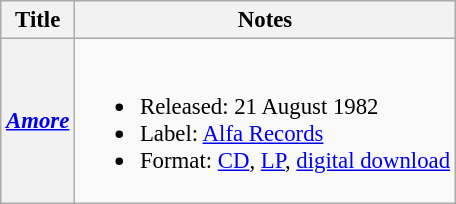<table class="wikitable plainrowheaders" style="font-size: 95%;">
<tr>
<th>Title</th>
<th>Notes</th>
</tr>
<tr>
<th scope=row><em><a href='#'>Amore</a></em></th>
<td><br><ul><li>Released: 21 August 1982</li><li>Label: <a href='#'>Alfa Records</a></li><li>Format: <a href='#'>CD</a>, <a href='#'>LP</a>, <a href='#'>digital download</a></li></ul></td>
</tr>
</table>
